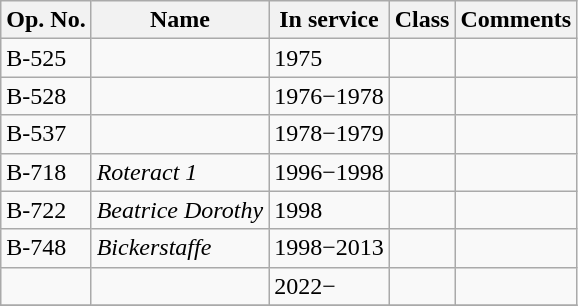<table class="wikitable">
<tr>
<th>Op. No.</th>
<th>Name</th>
<th>In service</th>
<th>Class</th>
<th>Comments</th>
</tr>
<tr>
<td>B-525</td>
<td></td>
<td>1975</td>
<td></td>
<td></td>
</tr>
<tr>
<td>B-528</td>
<td></td>
<td>1976−1978</td>
<td></td>
<td></td>
</tr>
<tr>
<td>B-537</td>
<td></td>
<td>1978−1979</td>
<td></td>
<td></td>
</tr>
<tr>
<td>B-718</td>
<td><em>Roteract 1</em></td>
<td>1996−1998</td>
<td></td>
<td></td>
</tr>
<tr>
<td>B-722</td>
<td><em>Beatrice Dorothy</em></td>
<td>1998</td>
<td></td>
<td></td>
</tr>
<tr>
<td>B-748</td>
<td><em>Bickerstaffe</em></td>
<td>1998−2013</td>
<td></td>
<td></td>
</tr>
<tr>
<td></td>
<td></td>
<td>2022−</td>
<td></td>
<td></td>
</tr>
<tr>
</tr>
</table>
